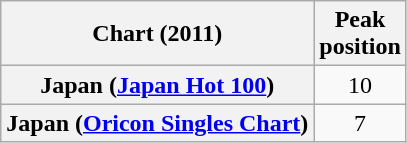<table class="wikitable plainrowheaders" style="text-align:center">
<tr>
<th scope="col">Chart (2011)</th>
<th scope="col">Peak<br> position</th>
</tr>
<tr>
<th scope="row">Japan (<a href='#'>Japan Hot 100</a>)</th>
<td>10</td>
</tr>
<tr>
<th scope="row">Japan (<a href='#'>Oricon Singles Chart</a>)</th>
<td>7</td>
</tr>
</table>
